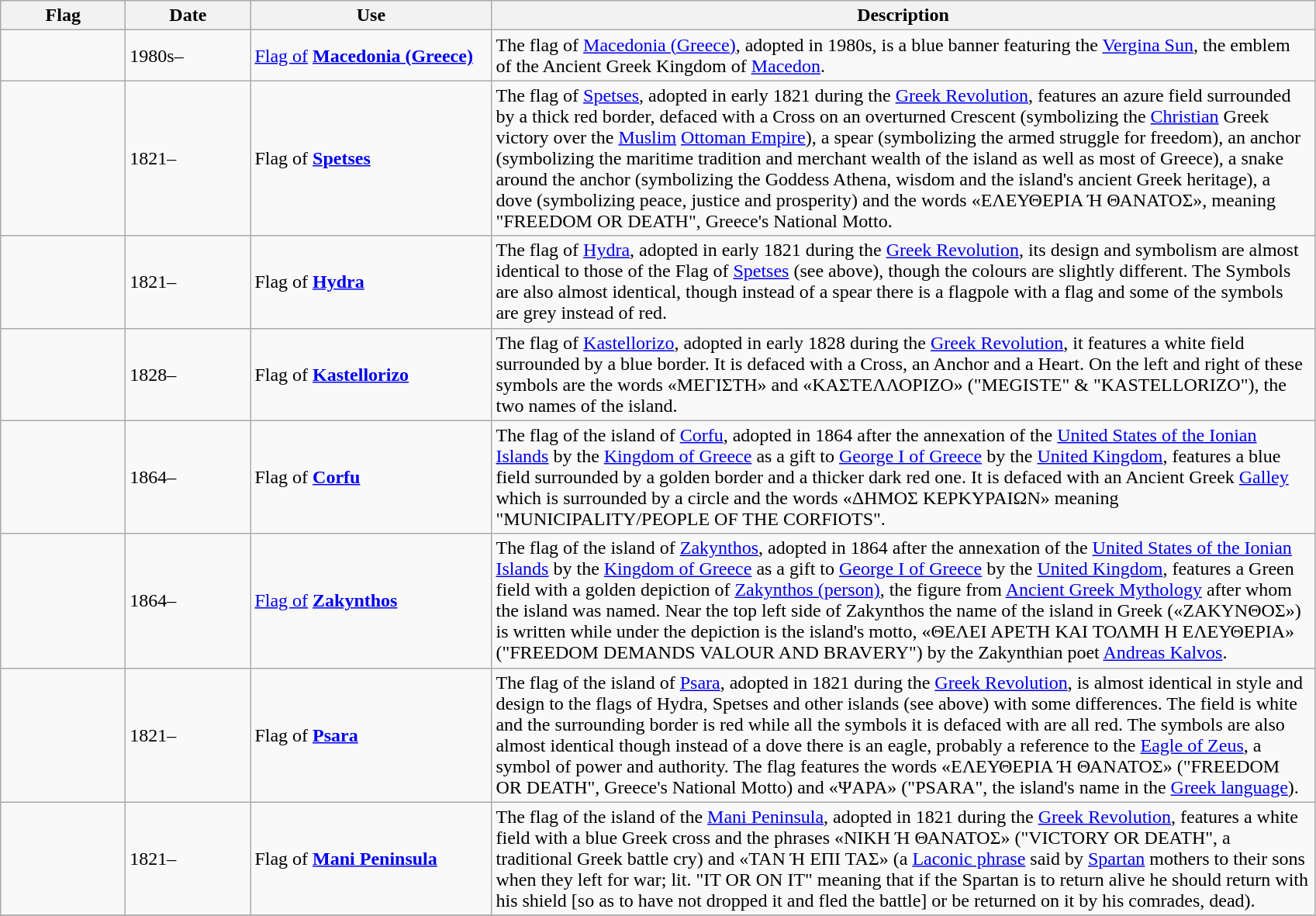<table class="wikitable">
<tr>
<th style="width:100px;">Flag</th>
<th style="width:100px;">Date</th>
<th style="width:200px;">Use</th>
<th style="width:700px;">Description</th>
</tr>
<tr>
<td></td>
<td>1980s–</td>
<td><a href='#'>Flag of</a> <strong><a href='#'>Macedonia (Greece)</a></strong></td>
<td>The flag of <a href='#'>Macedonia (Greece)</a>, adopted in 1980s, is a blue banner featuring the <a href='#'>Vergina Sun</a>, the emblem of the Ancient Greek Kingdom of <a href='#'>Macedon</a>.</td>
</tr>
<tr>
<td></td>
<td>1821–</td>
<td>Flag of <strong><a href='#'>Spetses</a></strong></td>
<td>The flag of <a href='#'>Spetses</a>, adopted in early 1821 during the <a href='#'>Greek Revolution</a>, features an azure field surrounded by a thick red border, defaced with a Cross on an overturned Crescent (symbolizing the <a href='#'>Christian</a> Greek victory over the <a href='#'>Muslim</a> <a href='#'>Ottoman Empire</a>), a spear (symbolizing the armed struggle for freedom), an anchor (symbolizing the maritime tradition and merchant wealth of the island as well as most of Greece), a snake around the anchor (symbolizing the Goddess Athena, wisdom and the island's ancient Greek heritage), a dove (symbolizing peace, justice and prosperity) and the words «ΕΛΕΥΘΕΡΙΑ Ή ΘΑΝΑΤΟΣ», meaning "FREEDOM OR DEATH", Greece's National Motto.</td>
</tr>
<tr>
<td></td>
<td>1821–</td>
<td>Flag of <strong><a href='#'>Hydra</a></strong></td>
<td>The flag of <a href='#'>Hydra</a>, adopted in early 1821 during the <a href='#'>Greek Revolution</a>, its design and symbolism are almost identical to those of the Flag of <a href='#'>Spetses</a> (see above), though the colours are slightly different. The Symbols are also almost identical, though instead of a spear there is a flagpole with a flag and some of the symbols are grey instead of red.</td>
</tr>
<tr>
<td></td>
<td>1828–</td>
<td>Flag of <strong><a href='#'>Kastellorizo</a></strong></td>
<td>The flag of <a href='#'>Kastellorizo</a>, adopted in early 1828 during the <a href='#'>Greek Revolution</a>, it features a white field surrounded by a blue border. It is defaced with a Cross, an Anchor and a Heart. On the left and right of these symbols are the words «ΜΕΓΙΣΤΗ» and «ΚΑΣΤΕΛΛΟΡΙΖΟ» ("MEGISTE" & "KASTELLORIZO"), the two names of the island.</td>
</tr>
<tr>
<td></td>
<td>1864–</td>
<td>Flag of <strong><a href='#'>Corfu</a></strong></td>
<td>The flag of the island of <a href='#'>Corfu</a>, adopted in 1864 after the annexation of the <a href='#'>United States of the Ionian Islands</a> by the <a href='#'>Kingdom of Greece</a> as a gift to <a href='#'>George I of Greece</a> by the <a href='#'>United Kingdom</a>, features a blue field surrounded by a golden border and a thicker dark red one. It is defaced with an Ancient Greek <a href='#'>Galley</a> which is surrounded by a circle and the words «ΔΗΜΟΣ ΚΕΡΚΥΡΑΙΩΝ» meaning "MUNICIPALITY/PEOPLE OF THE CORFIOTS".</td>
</tr>
<tr>
<td></td>
<td>1864–</td>
<td><a href='#'>Flag of</a> <strong><a href='#'>Zakynthos</a></strong></td>
<td>The flag of the island of <a href='#'>Zakynthos</a>, adopted in 1864 after the annexation of the <a href='#'>United States of the Ionian Islands</a> by the <a href='#'>Kingdom of Greece</a> as a gift to <a href='#'>George I of Greece</a> by the <a href='#'>United Kingdom</a>, features a Green field with a golden depiction of <a href='#'>Zakynthos (person)</a>, the figure from <a href='#'>Ancient Greek Mythology</a> after whom the island was named. Near the top left side of Zakynthos the name of the island in Greek («ΖΑΚΥΝΘΟΣ») is written while under the depiction is the island's motto, «ΘΕΛΕΙ ΑΡΕΤΗ ΚΑΙ ΤΟΛΜΗ Η ΕΛΕΥΘΕΡΙΑ» ("FREEDOM DEMANDS VALOUR AND BRAVERY") by the Zakynthian poet <a href='#'>Andreas Kalvos</a>.</td>
</tr>
<tr>
<td></td>
<td>1821–</td>
<td>Flag of <strong><a href='#'>Psara</a></strong></td>
<td>The flag of the island of <a href='#'>Psara</a>, adopted in 1821 during the <a href='#'>Greek Revolution</a>, is almost identical in style and design to the flags of Hydra, Spetses and other islands (see above) with some differences. The field is white and the surrounding border is red while all the symbols it is defaced with are all red. The symbols are also almost identical though instead of a dove there is an eagle, probably a reference to the <a href='#'>Eagle of Zeus</a>, a symbol of power and authority. The flag features the words «ΕΛΕΥΘΕΡΙΑ Ή ΘΑΝΑΤΟΣ» ("FREEDOM OR DEATH", Greece's National Motto) and «ΨΑΡΑ» ("PSARA", the island's name in the <a href='#'>Greek language</a>).</td>
</tr>
<tr>
<td></td>
<td>1821–</td>
<td>Flag of <strong><a href='#'>Mani Peninsula</a></strong></td>
<td>The flag of the island of the <a href='#'>Mani Peninsula</a>, adopted in 1821 during the <a href='#'>Greek Revolution</a>, features a white field with a blue Greek cross and the phrases «ΝΙΚΗ Ή ΘΑΝΑΤΟΣ» ("VICTORY OR DEATH", a traditional Greek battle cry) and «ΤΑΝ Ή ΕΠΙ ΤΑΣ» (a <a href='#'>Laconic phrase</a> said by <a href='#'>Spartan</a> mothers to their sons when they left for war; lit. "IT OR ON IT" meaning that if the Spartan is to return alive he should return with his shield [so as to have not dropped it and fled the battle] or be returned on it by his comrades, dead).</td>
</tr>
<tr>
</tr>
</table>
